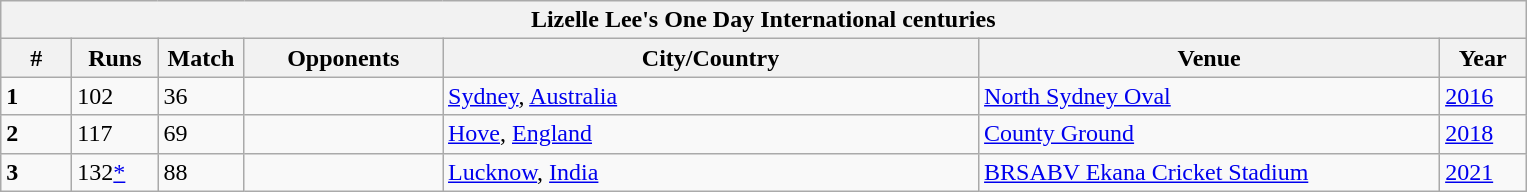<table class="wikitable">
<tr>
<th colspan="7">Lizelle Lee's One Day International centuries</th>
</tr>
<tr>
<th style="width:40px;">#</th>
<th style="width:50px;">Runs</th>
<th style="width:50px;">Match</th>
<th style="width:125px;">Opponents</th>
<th style="width:350px;">City/Country</th>
<th style="width:300px;">Venue</th>
<th style="width:50px;">Year</th>
</tr>
<tr>
<td><strong>1</strong></td>
<td>102</td>
<td>36</td>
<td></td>
<td> <a href='#'>Sydney</a>, <a href='#'>Australia</a></td>
<td><a href='#'>North Sydney Oval</a></td>
<td><a href='#'>2016</a></td>
</tr>
<tr>
<td><strong>2</strong></td>
<td>117</td>
<td>69</td>
<td></td>
<td> <a href='#'>Hove</a>, <a href='#'>England</a></td>
<td><a href='#'>County Ground</a></td>
<td><a href='#'>2018</a></td>
</tr>
<tr>
<td><strong>3</strong></td>
<td>132<a href='#'>*</a></td>
<td>88</td>
<td></td>
<td> <a href='#'>Lucknow</a>, <a href='#'>India</a></td>
<td><a href='#'>BRSABV Ekana Cricket Stadium</a></td>
<td><a href='#'>2021</a></td>
</tr>
</table>
